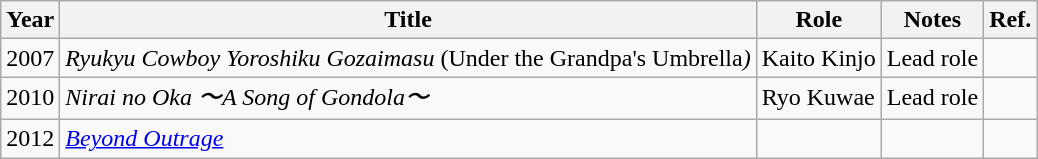<table class="wikitable">
<tr>
<th>Year</th>
<th>Title</th>
<th>Role</th>
<th>Notes</th>
<th>Ref.</th>
</tr>
<tr>
<td>2007</td>
<td><em>Ryukyu Cowboy Yoroshiku Gozaimasu</em> (Under the Grandpa's Umbrella<em>)</em></td>
<td>Kaito Kinjo</td>
<td>Lead role</td>
<td></td>
</tr>
<tr>
<td>2010</td>
<td><em>Nirai no Oka 〜A Song of Gondola〜</em></td>
<td>Ryo Kuwae</td>
<td>Lead role</td>
<td></td>
</tr>
<tr>
<td>2012</td>
<td><em><a href='#'>Beyond Outrage</a></em></td>
<td></td>
<td></td>
<td></td>
</tr>
</table>
